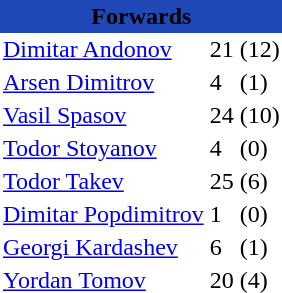<table class="toccolours" border="0" cellpadding="2" cellspacing="0" align="left" style="margin:0.5em;">
<tr>
<th colspan="4" align="center" bgcolor="#2049B7"><span>Forwards</span></th>
</tr>
<tr>
<td> <a href='#'>Dimitar Andonov</a></td>
<td>21</td>
<td>(12)</td>
</tr>
<tr>
<td> <a href='#'>Arsen Dimitrov</a></td>
<td>4</td>
<td>(1)</td>
</tr>
<tr>
<td> <a href='#'>Vasil Spasov</a></td>
<td>24</td>
<td>(10)</td>
</tr>
<tr>
<td> <a href='#'>Todor Stoyanov</a></td>
<td>4</td>
<td>(0)</td>
</tr>
<tr>
<td> <a href='#'>Todor Takev</a></td>
<td>25</td>
<td>(6)</td>
</tr>
<tr>
<td> <a href='#'>Dimitar Popdimitrov</a></td>
<td>1</td>
<td>(0)</td>
</tr>
<tr>
<td> <a href='#'>Georgi Kardashev</a></td>
<td>6</td>
<td>(1)</td>
</tr>
<tr>
<td> <a href='#'>Yordan Tomov</a></td>
<td>20</td>
<td>(4)</td>
</tr>
<tr>
</tr>
</table>
